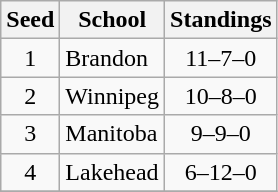<table class="wikitable">
<tr>
<th>Seed</th>
<th>School</th>
<th>Standings</th>
</tr>
<tr>
<td style="text-align:center">1</td>
<td>Brandon</td>
<td style="text-align:center">11–7–0</td>
</tr>
<tr>
<td style="text-align:center">2</td>
<td>Winnipeg</td>
<td style="text-align:center">10–8–0</td>
</tr>
<tr>
<td style="text-align:center">3</td>
<td>Manitoba</td>
<td style="text-align:center">9–9–0</td>
</tr>
<tr>
<td style="text-align:center">4</td>
<td>Lakehead</td>
<td style="text-align:center">6–12–0</td>
</tr>
<tr>
</tr>
</table>
